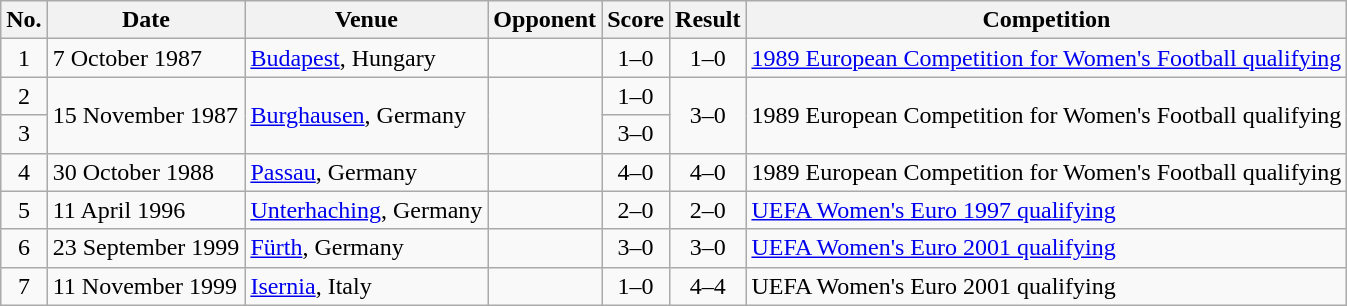<table class="wikitable sortable">
<tr>
<th scope="col">No.</th>
<th scope="col">Date</th>
<th scope="col">Venue</th>
<th scope="col">Opponent</th>
<th scope="col">Score</th>
<th scope="col">Result</th>
<th scope="col">Competition</th>
</tr>
<tr>
<td style="text-align:center">1</td>
<td>7 October 1987</td>
<td><a href='#'>Budapest</a>, Hungary</td>
<td></td>
<td style="text-align:center">1–0</td>
<td style="text-align:center">1–0</td>
<td><a href='#'>1989 European Competition for Women's Football qualifying</a></td>
</tr>
<tr>
<td style="text-align:center">2</td>
<td rowspan="2">15 November 1987</td>
<td rowspan="2"><a href='#'>Burghausen</a>, Germany</td>
<td rowspan="2"></td>
<td style="text-align:center">1–0</td>
<td rowspan="2" style="text-align:center">3–0</td>
<td rowspan="2">1989 European Competition for Women's Football qualifying</td>
</tr>
<tr>
<td style="text-align:center">3</td>
<td style="text-align:center">3–0</td>
</tr>
<tr>
<td style="text-align:center">4</td>
<td>30 October 1988</td>
<td><a href='#'>Passau</a>, Germany</td>
<td></td>
<td style="text-align:center">4–0</td>
<td style="text-align:center">4–0</td>
<td>1989 European Competition for Women's Football qualifying</td>
</tr>
<tr>
<td style="text-align:center">5</td>
<td>11 April 1996</td>
<td><a href='#'>Unterhaching</a>, Germany</td>
<td></td>
<td style="text-align:center">2–0</td>
<td style="text-align:center">2–0</td>
<td><a href='#'>UEFA Women's Euro 1997 qualifying</a></td>
</tr>
<tr>
<td style="text-align:center">6</td>
<td>23 September 1999</td>
<td><a href='#'>Fürth</a>, Germany</td>
<td></td>
<td style="text-align:center">3–0</td>
<td style="text-align:center">3–0</td>
<td><a href='#'>UEFA Women's Euro 2001 qualifying</a></td>
</tr>
<tr>
<td style="text-align:center">7</td>
<td>11 November 1999</td>
<td><a href='#'>Isernia</a>, Italy</td>
<td></td>
<td style="text-align:center">1–0</td>
<td style="text-align:center">4–4</td>
<td>UEFA Women's Euro 2001 qualifying</td>
</tr>
</table>
